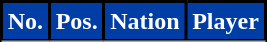<table class="wikitable sortable">
<tr>
<th style="background:#003DA5; color:#FFFFFF; border:2px solid #000000;" scope="col">No.</th>
<th style="background:#003DA5; color:#FFFFFF; border:2px solid #000000;" scope="col">Pos.</th>
<th style="background:#003DA5; color:#FFFFFF; border:2px solid #000000;" scope="col">Nation</th>
<th style="background:#003DA5; color:#FFFFFF; border:2px solid #000000;" scope="col">Player</th>
</tr>
<tr>
</tr>
</table>
